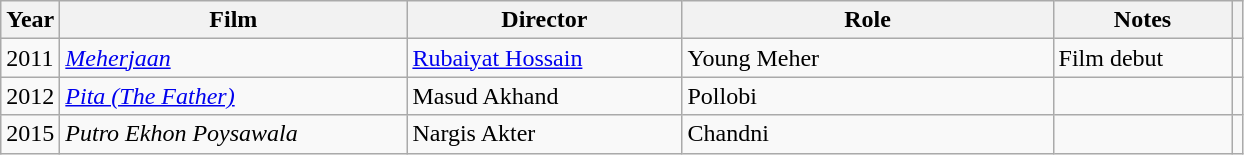<table class="wikitable plainrowheaders sortable">
<tr>
<th scope="col">Year</th>
<th scope="col" style="width: 14em;">Film</th>
<th scope="col" style="width: 11em;">Director</th>
<th scope="col" style="width: 15em;">Role</th>
<th scope="col" style="width: 7em;" class="unsortable">Notes</th>
<th scope="col" class="unsortable"></th>
</tr>
<tr>
<td>2011</td>
<td><em><a href='#'>Meherjaan</a></em></td>
<td><a href='#'>Rubaiyat Hossain</a></td>
<td>Young Meher</td>
<td>Film debut</td>
<td></td>
</tr>
<tr>
<td>2012</td>
<td><em><a href='#'>Pita (The Father)</a></em></td>
<td>Masud Akhand</td>
<td>Pollobi</td>
<td></td>
<td></td>
</tr>
<tr>
<td>2015</td>
<td><em>Putro Ekhon Poysawala</em></td>
<td>Nargis Akter</td>
<td>Chandni</td>
<td></td>
<td></td>
</tr>
</table>
